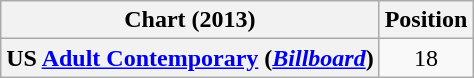<table class="wikitable plainrowheaders" style="text-align:center">
<tr>
<th scope="col">Chart (2013)</th>
<th scope="col">Position</th>
</tr>
<tr>
<th scope="row">US <a href='#'>Adult Contemporary</a> (<a href='#'><em>Billboard</em></a>)</th>
<td>18</td>
</tr>
</table>
